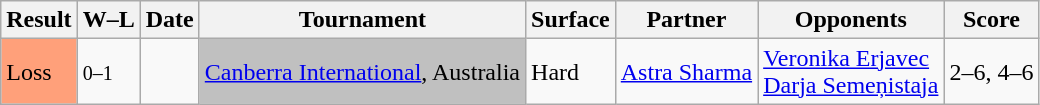<table class="sortable wikitable">
<tr>
<th>Result</th>
<th class="unsortable">W–L</th>
<th>Date</th>
<th>Tournament</th>
<th>Surface</th>
<th>Partner</th>
<th>Opponents</th>
<th class="unsortable">Score</th>
</tr>
<tr>
<td bgcolor=FFA07A>Loss</td>
<td><small>0–1</small></td>
<td><a href='#'></a></td>
<td bgcolor=silver><a href='#'>Canberra International</a>, Australia</td>
<td>Hard</td>
<td> <a href='#'>Astra Sharma</a></td>
<td> <a href='#'>Veronika Erjavec</a> <br>  <a href='#'>Darja Semeņistaja</a></td>
<td>2–6, 4–6</td>
</tr>
</table>
